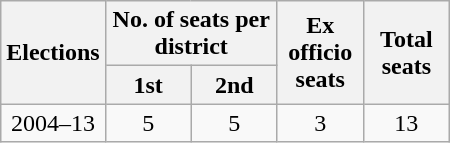<table class=wikitable style="text-align:center">
<tr>
<th rowspan=2>Elections</th>
<th colspan=2>No. of seats per district</th>
<th width=50px rowspan=2>Ex officio seats</th>
<th width=50px rowspan=2>Total seats</th>
</tr>
<tr>
<th width=50px>1st</th>
<th width=50px>2nd</th>
</tr>
<tr>
<td>2004–13</td>
<td>5</td>
<td>5</td>
<td>3</td>
<td>13</td>
</tr>
</table>
